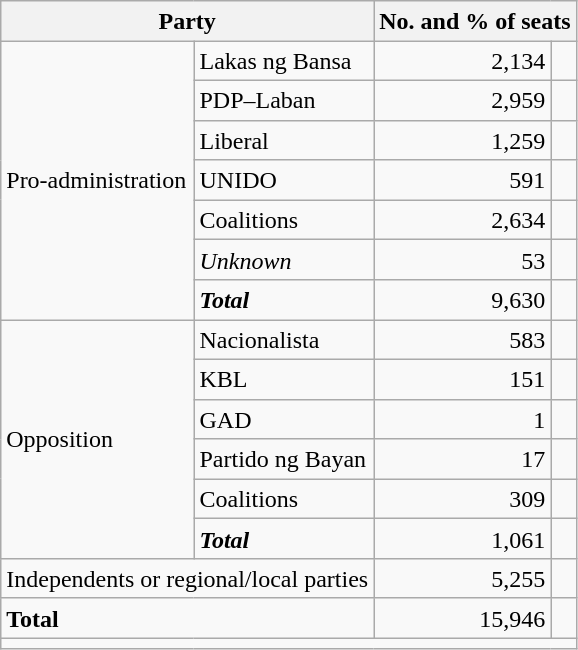<table class="wikitable" style="line-height:1.20em; font-size:100%;">
<tr>
<th colspan=2>Party</th>
<th colspan=2>No. and % of seats</th>
</tr>
<tr>
<td rowspan=7>Pro-administration</td>
<td>Lakas ng Bansa</td>
<td style="text-align:right;">2,134</td>
<td style="text-align:right;"></td>
</tr>
<tr>
<td>PDP–Laban</td>
<td style="text-align:right;">2,959</td>
<td style="text-align:right;"></td>
</tr>
<tr>
<td>Liberal</td>
<td style="text-align:right;">1,259</td>
<td style="text-align:right;"></td>
</tr>
<tr>
<td>UNIDO</td>
<td style="text-align:right;">591</td>
<td style="text-align:right;"></td>
</tr>
<tr>
<td>Coalitions</td>
<td style="text-align:right;">2,634</td>
<td style="text-align:right;"></td>
</tr>
<tr>
<td><em>Unknown</em></td>
<td style="text-align:right;">53</td>
<td style="text-align:right;"></td>
</tr>
<tr>
<td><strong><em>Total</em></strong></td>
<td style="text-align:right;">9,630</td>
<td style="text-align:right;"></td>
</tr>
<tr>
<td rowspan=6>Opposition</td>
<td>Nacionalista</td>
<td style="text-align:right;">583</td>
<td style="text-align:right;"></td>
</tr>
<tr>
<td>KBL</td>
<td style="text-align:right;">151</td>
<td style="text-align:right;"></td>
</tr>
<tr>
<td>GAD</td>
<td style="text-align:right;">1</td>
<td style="text-align:right;"></td>
</tr>
<tr>
<td>Partido ng Bayan</td>
<td style="text-align:right;">17</td>
<td style="text-align:right;"></td>
</tr>
<tr>
<td>Coalitions</td>
<td style="text-align:right;">309</td>
<td style="text-align:right;"></td>
</tr>
<tr>
<td><strong><em>Total</em></strong></td>
<td style="text-align:right;">1,061</td>
<td style="text-align:right;"></td>
</tr>
<tr>
<td colspan=2>Independents or regional/local parties</td>
<td style="text-align:right;">5,255</td>
<td style="text-align:right;"></td>
</tr>
<tr>
<td colspan=2><strong>Total</strong></td>
<td style="text-align:right;">15,946</td>
<td style="text-align:right;"></td>
</tr>
<tr>
<td colspan=4></td>
</tr>
</table>
